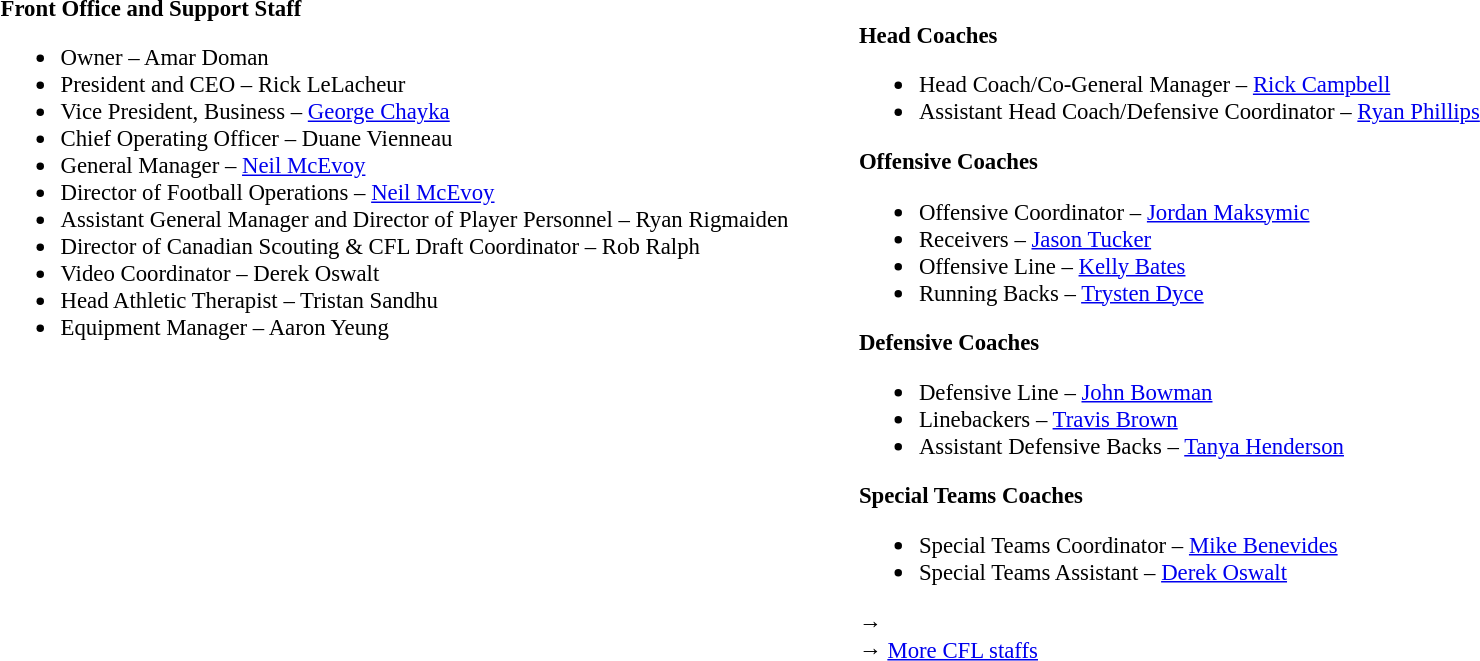<table class="toccolours" style="text-align: left;">
<tr>
<td colspan=7 style="text-align:right;"></td>
</tr>
<tr>
<td style="vertical-align:top;"></td>
<td style="font-size: 95%;vertical-align:top;"><strong>Front Office and Support Staff</strong><br><ul><li>Owner – Amar Doman</li><li>President and CEO – Rick LeLacheur</li><li>Vice President, Business – <a href='#'>George Chayka</a></li><li>Chief Operating Officer – Duane Vienneau</li><li>General Manager – <a href='#'>Neil McEvoy</a></li><li>Director of Football Operations – <a href='#'>Neil McEvoy</a></li><li>Assistant General Manager and Director of Player Personnel – Ryan Rigmaiden</li><li>Director of Canadian Scouting & CFL Draft Coordinator – Rob Ralph</li><li>Video Coordinator – Derek Oswalt</li><li>Head Athletic Therapist – Tristan Sandhu</li><li>Equipment Manager – Aaron Yeung</li></ul></td>
<td width="35"> </td>
<td style="vertical-align:top;"></td>
<td style="font-size: 95%;vertical-align:top;"><br><strong>Head Coaches</strong><ul><li>Head Coach/Co-General Manager – <a href='#'>Rick Campbell</a></li><li>Assistant Head Coach/Defensive Coordinator – <a href='#'>Ryan Phillips</a></li></ul><strong>Offensive Coaches</strong><ul><li>Offensive Coordinator – <a href='#'>Jordan Maksymic</a></li><li>Receivers – <a href='#'>Jason Tucker</a></li><li>Offensive Line – <a href='#'>Kelly Bates</a></li><li>Running Backs – <a href='#'>Trysten Dyce</a></li></ul><strong>Defensive Coaches</strong><ul><li>Defensive Line – <a href='#'>John Bowman</a></li><li>Linebackers – <a href='#'>Travis Brown</a></li><li>Assistant Defensive Backs – <a href='#'>Tanya Henderson</a></li></ul><strong>Special Teams Coaches</strong><ul><li>Special Teams Coordinator – <a href='#'>Mike Benevides</a></li><li>Special Teams Assistant – <a href='#'>Derek Oswalt</a></li></ul>→ <span></span><br>
→ <a href='#'>More CFL staffs</a></td>
</tr>
</table>
